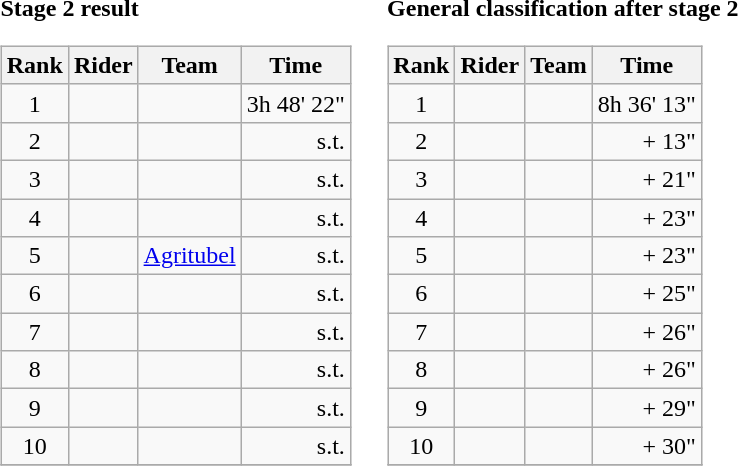<table>
<tr>
<td><strong>Stage 2 result</strong><br><table class="wikitable">
<tr>
<th>Rank</th>
<th>Rider</th>
<th>Team</th>
<th>Time</th>
</tr>
<tr>
<td style="text-align:center;">1</td>
<td></td>
<td></td>
<td align="right">3h 48' 22"</td>
</tr>
<tr>
<td style="text-align:center;">2</td>
<td></td>
<td></td>
<td align="right">s.t.</td>
</tr>
<tr>
<td style="text-align:center;">3</td>
<td></td>
<td></td>
<td align="right">s.t.</td>
</tr>
<tr>
<td style="text-align:center;">4</td>
<td></td>
<td></td>
<td align="right">s.t.</td>
</tr>
<tr>
<td style="text-align:center;">5</td>
<td></td>
<td><a href='#'>Agritubel</a></td>
<td align="right">s.t.</td>
</tr>
<tr>
<td style="text-align:center;">6</td>
<td> </td>
<td></td>
<td align="right">s.t.</td>
</tr>
<tr>
<td style="text-align:center;">7</td>
<td></td>
<td></td>
<td align="right">s.t.</td>
</tr>
<tr>
<td style="text-align:center;">8</td>
<td></td>
<td></td>
<td align="right">s.t.</td>
</tr>
<tr>
<td style="text-align:center;">9</td>
<td></td>
<td></td>
<td align="right">s.t.</td>
</tr>
<tr>
<td style="text-align:center;">10</td>
<td></td>
<td></td>
<td align="right">s.t.</td>
</tr>
<tr>
</tr>
</table>
</td>
<td></td>
<td><strong>General classification after stage 2</strong><br><table class="wikitable">
<tr>
<th>Rank</th>
<th>Rider</th>
<th>Team</th>
<th>Time</th>
</tr>
<tr>
<td style="text-align:center;">1</td>
<td> </td>
<td></td>
<td style="text-align:right;">8h 36' 13"</td>
</tr>
<tr>
<td style="text-align:center;">2</td>
<td></td>
<td></td>
<td style="text-align:right;">+ 13"</td>
</tr>
<tr>
<td style="text-align:center;">3</td>
<td> </td>
<td></td>
<td style="text-align:right;">+ 21"</td>
</tr>
<tr>
<td style="text-align:center;">4</td>
<td></td>
<td></td>
<td style="text-align:right;">+ 23"</td>
</tr>
<tr>
<td style="text-align:center;">5</td>
<td></td>
<td></td>
<td style="text-align:right;">+ 23"</td>
</tr>
<tr>
<td style="text-align:center;">6</td>
<td> </td>
<td></td>
<td style="text-align:right;">+ 25"</td>
</tr>
<tr>
<td style="text-align:center;">7</td>
<td> </td>
<td></td>
<td style="text-align:right;">+ 26"</td>
</tr>
<tr>
<td style="text-align:center;">8</td>
<td></td>
<td></td>
<td style="text-align:right;">+ 26"</td>
</tr>
<tr>
<td style="text-align:center;">9</td>
<td></td>
<td></td>
<td style="text-align:right;">+ 29"</td>
</tr>
<tr>
<td style="text-align:center;">10</td>
<td></td>
<td></td>
<td style="text-align:right;">+ 30"</td>
</tr>
<tr>
</tr>
</table>
</td>
</tr>
</table>
